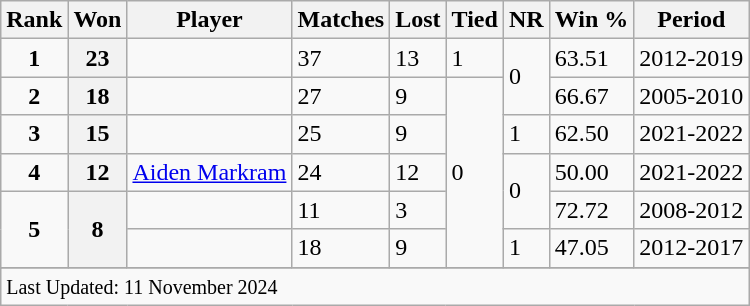<table class="wikitable plainrowheaders sortable">
<tr>
<th scope=col>Rank</th>
<th>Won</th>
<th scope=col>Player</th>
<th scope=col>Matches</th>
<th>Lost</th>
<th>Tied</th>
<th>NR</th>
<th>Win %</th>
<th>Period</th>
</tr>
<tr>
<td align=center><strong>1</strong></td>
<th scope=row style=text-align:center;>23</th>
<td></td>
<td>37</td>
<td>13</td>
<td>1</td>
<td rowspan=2>0</td>
<td>63.51</td>
<td>2012-2019</td>
</tr>
<tr>
<td align=center><strong>2</strong></td>
<th scope=row style=text-align:center;>18</th>
<td></td>
<td>27</td>
<td>9</td>
<td rowspan=5>0</td>
<td>66.67</td>
<td>2005-2010</td>
</tr>
<tr>
<td align=center><strong>3</strong></td>
<th scope=row style=text-align:center;>15</th>
<td></td>
<td>25</td>
<td>9</td>
<td>1</td>
<td>62.50</td>
<td>2021-2022</td>
</tr>
<tr>
<td align=center><strong>4</strong></td>
<th scope=row style=text-align:center;>12</th>
<td><a href='#'>Aiden Markram</a></td>
<td>24</td>
<td>12</td>
<td rowspan=2>0</td>
<td>50.00</td>
<td>2021-2022</td>
</tr>
<tr>
<td align=center rowspan=2><strong>5</strong></td>
<th scope=row style=text-align:center; rowspan=2>8</th>
<td></td>
<td>11</td>
<td>3</td>
<td>72.72</td>
<td>2008-2012</td>
</tr>
<tr>
<td></td>
<td>18</td>
<td>9</td>
<td>1</td>
<td>47.05</td>
<td>2012-2017</td>
</tr>
<tr>
</tr>
<tr class=sortbottom>
<td colspan=9><small>Last Updated: 11 November 2024</small></td>
</tr>
</table>
